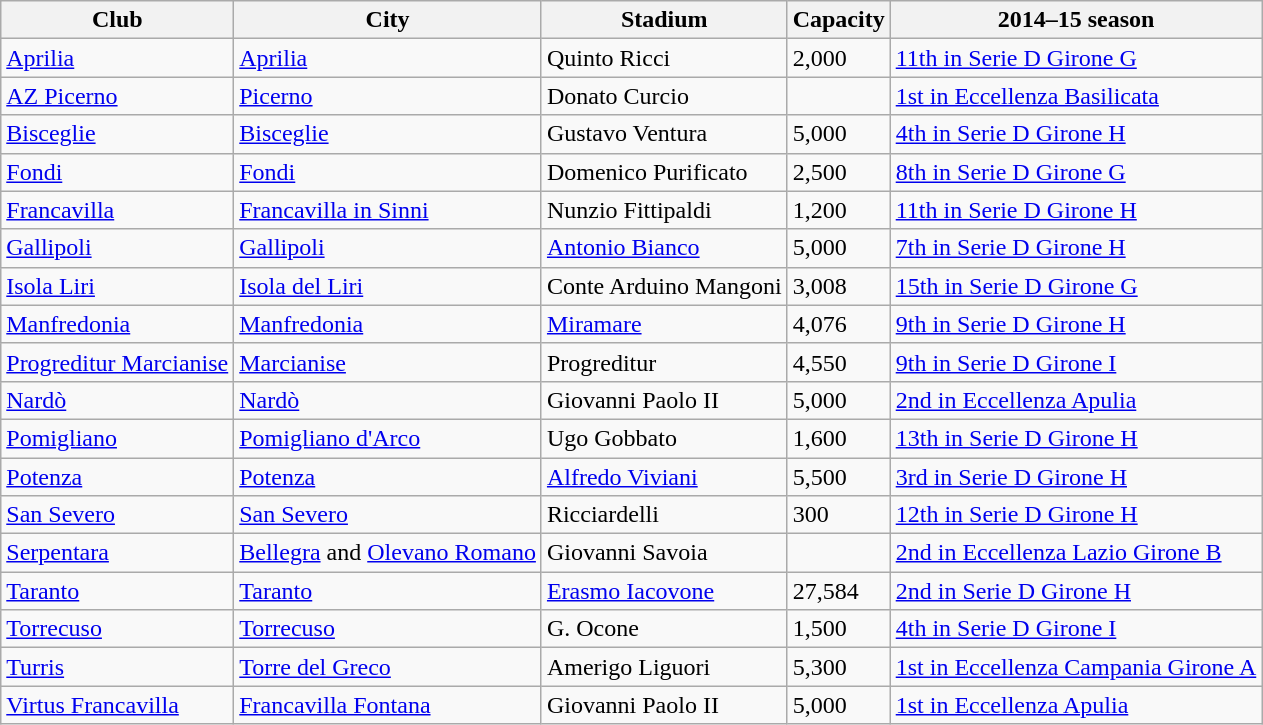<table class="wikitable sortable">
<tr>
<th>Club</th>
<th>City</th>
<th>Stadium</th>
<th>Capacity</th>
<th>2014–15 season</th>
</tr>
<tr>
<td><a href='#'>Aprilia</a></td>
<td><a href='#'>Aprilia</a></td>
<td>Quinto Ricci</td>
<td>2,000</td>
<td><a href='#'>11th in Serie D Girone G</a></td>
</tr>
<tr>
<td><a href='#'>AZ Picerno</a></td>
<td><a href='#'>Picerno</a></td>
<td>Donato Curcio</td>
<td></td>
<td><a href='#'>1st in Eccellenza Basilicata</a></td>
</tr>
<tr>
<td><a href='#'>Bisceglie</a></td>
<td><a href='#'>Bisceglie</a></td>
<td>Gustavo Ventura</td>
<td>5,000</td>
<td><a href='#'>4th in Serie D Girone H</a></td>
</tr>
<tr>
<td><a href='#'>Fondi</a></td>
<td><a href='#'>Fondi</a></td>
<td>Domenico Purificato</td>
<td>2,500</td>
<td><a href='#'>8th in Serie D Girone G</a></td>
</tr>
<tr>
<td><a href='#'>Francavilla</a></td>
<td><a href='#'>Francavilla in Sinni</a></td>
<td>Nunzio Fittipaldi</td>
<td>1,200</td>
<td><a href='#'>11th in Serie D Girone H</a></td>
</tr>
<tr>
<td><a href='#'>Gallipoli</a></td>
<td><a href='#'>Gallipoli</a></td>
<td><a href='#'>Antonio Bianco</a></td>
<td>5,000</td>
<td><a href='#'>7th in Serie D Girone H</a></td>
</tr>
<tr>
<td><a href='#'>Isola Liri</a></td>
<td><a href='#'>Isola del Liri</a></td>
<td>Conte Arduino Mangoni</td>
<td>3,008</td>
<td><a href='#'>15th in Serie D Girone G</a></td>
</tr>
<tr>
<td><a href='#'>Manfredonia</a></td>
<td><a href='#'>Manfredonia</a></td>
<td><a href='#'>Miramare</a></td>
<td>4,076</td>
<td><a href='#'>9th in Serie D Girone H</a></td>
</tr>
<tr>
<td><a href='#'>Progreditur Marcianise</a></td>
<td><a href='#'>Marcianise</a></td>
<td>Progreditur</td>
<td>4,550</td>
<td><a href='#'>9th in Serie D Girone I</a></td>
</tr>
<tr>
<td><a href='#'>Nardò</a></td>
<td><a href='#'>Nardò</a></td>
<td>Giovanni Paolo II</td>
<td>5,000</td>
<td><a href='#'>2nd in Eccellenza Apulia</a></td>
</tr>
<tr>
<td><a href='#'>Pomigliano</a></td>
<td><a href='#'>Pomigliano d'Arco</a></td>
<td>Ugo Gobbato</td>
<td>1,600</td>
<td><a href='#'>13th in Serie D Girone H</a></td>
</tr>
<tr>
<td><a href='#'>Potenza</a></td>
<td><a href='#'>Potenza</a></td>
<td><a href='#'>Alfredo Viviani</a></td>
<td>5,500</td>
<td><a href='#'>3rd in Serie D Girone H</a></td>
</tr>
<tr>
<td><a href='#'>San Severo</a></td>
<td><a href='#'>San Severo</a></td>
<td>Ricciardelli</td>
<td>300</td>
<td><a href='#'>12th in Serie D Girone H</a></td>
</tr>
<tr>
<td><a href='#'>Serpentara</a></td>
<td><a href='#'>Bellegra</a> and <a href='#'>Olevano Romano</a></td>
<td>Giovanni Savoia</td>
<td></td>
<td><a href='#'>2nd in Eccellenza Lazio Girone B</a></td>
</tr>
<tr>
<td><a href='#'>Taranto</a></td>
<td><a href='#'>Taranto</a></td>
<td><a href='#'>Erasmo Iacovone</a></td>
<td>27,584</td>
<td><a href='#'>2nd in Serie D Girone H</a></td>
</tr>
<tr>
<td><a href='#'>Torrecuso</a></td>
<td><a href='#'>Torrecuso</a></td>
<td>G. Ocone</td>
<td>1,500</td>
<td><a href='#'>4th in Serie D Girone I</a></td>
</tr>
<tr>
<td><a href='#'>Turris</a></td>
<td><a href='#'>Torre del Greco</a></td>
<td>Amerigo Liguori</td>
<td>5,300</td>
<td><a href='#'>1st in Eccellenza Campania Girone A</a></td>
</tr>
<tr>
<td><a href='#'>Virtus Francavilla</a></td>
<td><a href='#'>Francavilla Fontana</a></td>
<td>Giovanni Paolo II</td>
<td>5,000</td>
<td><a href='#'>1st in Eccellenza Apulia</a></td>
</tr>
</table>
